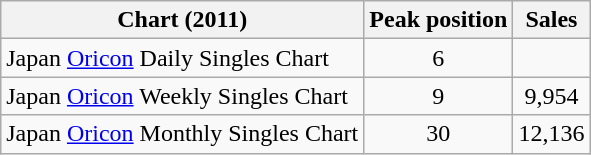<table class="wikitable">
<tr>
<th>Chart (2011)</th>
<th>Peak position</th>
<th>Sales</th>
</tr>
<tr>
<td>Japan <a href='#'>Oricon</a> Daily Singles Chart</td>
<td align="center">6</td>
</tr>
<tr>
<td>Japan <a href='#'>Oricon</a> Weekly Singles Chart</td>
<td align="center">9</td>
<td align="center">9,954</td>
</tr>
<tr>
<td>Japan <a href='#'>Oricon</a> Monthly Singles Chart</td>
<td align="center">30</td>
<td align="center">12,136</td>
</tr>
</table>
